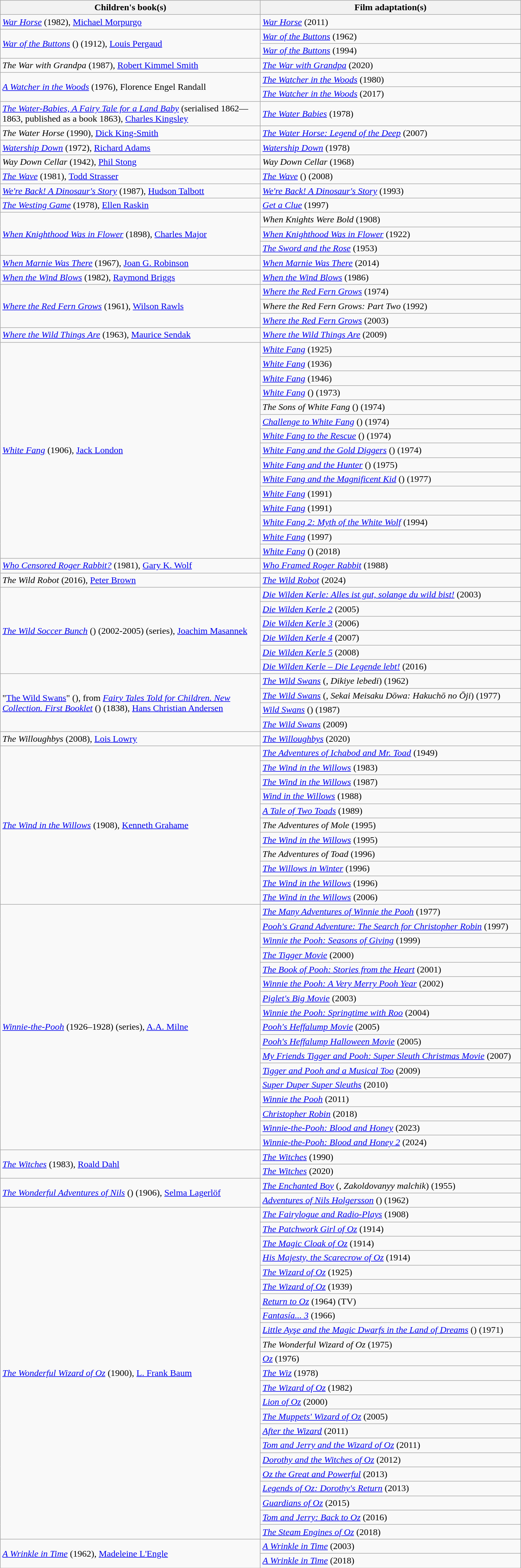<table class="wikitable">
<tr>
<th width="450">Children's book(s)</th>
<th width="450">Film adaptation(s)</th>
</tr>
<tr>
<td><em><a href='#'>War Horse</a></em> (1982), <a href='#'>Michael Morpurgo</a></td>
<td><em><a href='#'>War Horse</a></em> (2011)</td>
</tr>
<tr>
<td rowspan="2"><em><a href='#'>War of the Buttons</a></em> () (1912), <a href='#'>Louis Pergaud</a></td>
<td><em><a href='#'>War of the Buttons</a></em>  (1962)</td>
</tr>
<tr>
<td><em><a href='#'>War of the Buttons</a></em> (1994)</td>
</tr>
<tr>
<td><em>The War with Grandpa</em> (1987), <a href='#'>Robert Kimmel Smith</a></td>
<td><em><a href='#'>The War with Grandpa</a></em> (2020)</td>
</tr>
<tr>
<td rowspan="2"><em><a href='#'>A Watcher in the Woods</a></em> (1976), Florence Engel Randall</td>
<td><em><a href='#'>The Watcher in the Woods</a></em> (1980)</td>
</tr>
<tr>
<td><em><a href='#'>The Watcher in the Woods</a></em> (2017)</td>
</tr>
<tr>
<td><em><a href='#'>The Water-Babies, A Fairy Tale for a Land Baby</a></em> (serialised 1862—1863, published as a book 1863), <a href='#'>Charles Kingsley</a></td>
<td><em><a href='#'>The Water Babies</a></em> (1978)</td>
</tr>
<tr>
<td><em>The Water Horse</em> (1990), <a href='#'>Dick King-Smith</a></td>
<td><em><a href='#'>The Water Horse: Legend of the Deep</a></em> (2007)</td>
</tr>
<tr>
<td><em><a href='#'>Watership Down</a></em> (1972), <a href='#'>Richard Adams</a></td>
<td><em><a href='#'>Watership Down</a></em> (1978)</td>
</tr>
<tr>
<td><em>Way Down Cellar</em> (1942), <a href='#'>Phil Stong</a></td>
<td><em>Way Down Cellar</em> (1968)</td>
</tr>
<tr>
<td><em><a href='#'>The Wave</a></em> (1981), <a href='#'>Todd Strasser</a></td>
<td><em><a href='#'>The Wave</a></em> () (2008)</td>
</tr>
<tr>
<td><em><a href='#'>We're Back! A Dinosaur's Story</a></em> (1987), <a href='#'>Hudson Talbott</a></td>
<td><em><a href='#'>We're Back! A Dinosaur's Story</a></em> (1993)</td>
</tr>
<tr>
<td><em><a href='#'>The Westing Game</a></em> (1978), <a href='#'>Ellen Raskin</a></td>
<td><em><a href='#'>Get a Clue</a></em> (1997)</td>
</tr>
<tr>
<td rowspan="3"><em><a href='#'>When Knighthood Was in Flower</a></em> (1898), <a href='#'>Charles Major</a></td>
<td><em>When Knights Were Bold</em> (1908)</td>
</tr>
<tr>
<td><em><a href='#'>When Knighthood Was in Flower</a></em> (1922)</td>
</tr>
<tr>
<td><em><a href='#'>The Sword and the Rose</a></em> (1953)</td>
</tr>
<tr>
<td><em><a href='#'>When Marnie Was There</a></em> (1967), <a href='#'>Joan G. Robinson</a></td>
<td><em><a href='#'>When Marnie Was There</a></em> (2014)</td>
</tr>
<tr>
<td><em><a href='#'>When the Wind Blows</a></em> (1982), <a href='#'>Raymond Briggs</a></td>
<td><em><a href='#'>When the Wind Blows</a></em> (1986)</td>
</tr>
<tr>
<td rowspan="3"><em><a href='#'>Where the Red Fern Grows</a></em> (1961), <a href='#'>Wilson Rawls</a></td>
<td><em><a href='#'>Where the Red Fern Grows</a></em> (1974)</td>
</tr>
<tr>
<td><em>Where the Red Fern Grows: Part Two</em> (1992)</td>
</tr>
<tr>
<td><em><a href='#'>Where the Red Fern Grows</a></em> (2003)</td>
</tr>
<tr>
<td><em><a href='#'>Where the Wild Things Are</a></em> (1963), <a href='#'>Maurice Sendak</a></td>
<td><em><a href='#'>Where the Wild Things Are</a></em> (2009)</td>
</tr>
<tr>
<td rowspan="15"><em><a href='#'>White Fang</a></em> (1906), <a href='#'>Jack London</a></td>
<td><em><a href='#'>White Fang</a></em> (1925)</td>
</tr>
<tr>
<td><em><a href='#'>White Fang</a></em> (1936)</td>
</tr>
<tr>
<td><em><a href='#'>White Fang</a></em> (1946)</td>
</tr>
<tr>
<td><em><a href='#'>White Fang</a></em> () (1973)</td>
</tr>
<tr>
<td><em>The Sons of White Fang</em> () (1974)</td>
</tr>
<tr>
<td><em><a href='#'>Challenge to White Fang</a></em> () (1974)</td>
</tr>
<tr>
<td><em><a href='#'>White Fang to the Rescue</a></em> () (1974)</td>
</tr>
<tr>
<td><em><a href='#'>White Fang and the Gold Diggers</a></em> () (1974)</td>
</tr>
<tr>
<td><em><a href='#'>White Fang and the Hunter</a></em> () (1975)</td>
</tr>
<tr>
<td><em><a href='#'>White Fang and the Magnificent Kid</a></em> () (1977)</td>
</tr>
<tr>
<td><em><a href='#'>White Fang</a></em> (1991)</td>
</tr>
<tr>
<td><em><a href='#'>White Fang</a></em> (1991)</td>
</tr>
<tr>
<td><em><a href='#'>White Fang 2: Myth of the White Wolf</a></em> (1994)</td>
</tr>
<tr>
<td><em><a href='#'>White Fang</a></em> (1997)</td>
</tr>
<tr>
<td><em><a href='#'>White Fang</a></em> () (2018)</td>
</tr>
<tr>
<td><em><a href='#'>Who Censored Roger Rabbit?</a></em> (1981), <a href='#'>Gary K. Wolf</a></td>
<td><em><a href='#'>Who Framed Roger Rabbit</a></em> (1988)</td>
</tr>
<tr>
<td><em>The Wild Robot</em> (2016), <a href='#'>Peter Brown</a></td>
<td><em><a href='#'>The Wild Robot</a></em> (2024)</td>
</tr>
<tr>
<td rowspan="6"><em><a href='#'>The Wild Soccer Bunch</a></em> () (2002-2005) (series), <a href='#'>Joachim Masannek</a></td>
<td><em><a href='#'>Die Wilden Kerle: Alles ist gut, solange du wild bist!</a></em> (2003)</td>
</tr>
<tr>
<td><em><a href='#'>Die Wilden Kerle 2</a></em> (2005)</td>
</tr>
<tr>
<td><em><a href='#'>Die Wilden Kerle 3</a></em> (2006)</td>
</tr>
<tr>
<td><em><a href='#'>Die Wilden Kerle 4</a></em> (2007)</td>
</tr>
<tr>
<td><em><a href='#'>Die Wilden Kerle 5</a></em> (2008)</td>
</tr>
<tr>
<td><em><a href='#'>Die Wilden Kerle – Die Legende lebt!</a></em> (2016)</td>
</tr>
<tr>
<td rowspan="4">"<a href='#'>The Wild Swans</a>" (), from  <em><a href='#'>Fairy Tales Told for Children. New Collection. First Booklet</a></em> () (1838), <a href='#'>Hans Christian Andersen</a></td>
<td><em><a href='#'>The Wild Swans</a></em> (, <em>Dikiye lebedi</em>) (1962)</td>
</tr>
<tr>
<td><em><a href='#'>The Wild Swans</a></em> (, <em>Sekai Meisaku Dōwa: Hakuchō no Ōji</em>) (1977)</td>
</tr>
<tr>
<td><em><a href='#'>Wild Swans</a></em> () (1987)</td>
</tr>
<tr>
<td><em><a href='#'>The Wild Swans</a></em> (2009)</td>
</tr>
<tr>
<td><em>The Willoughbys</em> (2008), <a href='#'>Lois Lowry</a></td>
<td><em><a href='#'>The Willoughbys</a></em> (2020)</td>
</tr>
<tr>
<td rowspan="11"><em><a href='#'>The Wind in the Willows</a></em> (1908), <a href='#'>Kenneth Grahame</a></td>
<td><em><a href='#'>The Adventures of Ichabod and Mr. Toad</a></em> (1949)</td>
</tr>
<tr>
<td><em><a href='#'>The Wind in the Willows</a></em> (1983)</td>
</tr>
<tr>
<td><em><a href='#'>The Wind in the Willows</a></em> (1987)</td>
</tr>
<tr>
<td><em><a href='#'>Wind in the Willows</a></em> (1988)</td>
</tr>
<tr>
<td><em><a href='#'>A Tale of Two Toads</a></em> (1989)</td>
</tr>
<tr>
<td><em>The Adventures of Mole</em> (1995)</td>
</tr>
<tr>
<td><em><a href='#'>The Wind in the Willows</a></em> (1995)</td>
</tr>
<tr>
<td><em>The Adventures of Toad</em> (1996)</td>
</tr>
<tr>
<td><em><a href='#'>The Willows in Winter</a></em> (1996)</td>
</tr>
<tr>
<td><em><a href='#'>The Wind in the Willows</a></em> (1996)</td>
</tr>
<tr>
<td><em><a href='#'>The Wind in the Willows</a></em> (2006)</td>
</tr>
<tr>
<td rowspan="17"><em><a href='#'>Winnie-the-Pooh</a></em> (1926–1928) (series), <a href='#'>A.A. Milne</a></td>
<td><em><a href='#'>The Many Adventures of Winnie the Pooh</a></em> (1977)</td>
</tr>
<tr>
<td><em><a href='#'>Pooh's Grand Adventure: The Search for Christopher Robin</a></em> (1997)</td>
</tr>
<tr>
<td><em><a href='#'>Winnie the Pooh: Seasons of Giving</a></em> (1999)</td>
</tr>
<tr>
<td><em><a href='#'>The Tigger Movie</a></em> (2000)</td>
</tr>
<tr>
<td><em><a href='#'>The Book of Pooh: Stories from the Heart</a></em> (2001)</td>
</tr>
<tr>
<td><em><a href='#'>Winnie the Pooh: A Very Merry Pooh Year</a></em> (2002)</td>
</tr>
<tr>
<td><em><a href='#'>Piglet's Big Movie</a></em> (2003)</td>
</tr>
<tr>
<td><em><a href='#'>Winnie the Pooh: Springtime with Roo</a></em> (2004)</td>
</tr>
<tr>
<td><em><a href='#'>Pooh's Heffalump Movie</a></em> (2005)</td>
</tr>
<tr>
<td><em><a href='#'>Pooh's Heffalump Halloween Movie</a></em> (2005)</td>
</tr>
<tr>
<td><em><a href='#'>My Friends Tigger and Pooh: Super Sleuth Christmas Movie</a></em> (2007)</td>
</tr>
<tr>
<td><em><a href='#'>Tigger and Pooh and a Musical Too</a></em> (2009)</td>
</tr>
<tr>
<td><em><a href='#'>Super Duper Super Sleuths</a></em> (2010)</td>
</tr>
<tr>
<td><em><a href='#'>Winnie the Pooh</a></em> (2011)</td>
</tr>
<tr>
<td><em><a href='#'>Christopher Robin</a></em> (2018)</td>
</tr>
<tr>
<td><em><a href='#'>Winnie-the-Pooh: Blood and Honey</a></em> (2023)</td>
</tr>
<tr>
<td><em><a href='#'>Winnie-the-Pooh: Blood and Honey 2</a></em> (2024)</td>
</tr>
<tr>
<td rowspan="2"><em><a href='#'>The Witches</a></em> (1983), <a href='#'>Roald Dahl</a></td>
<td><em><a href='#'>The Witches</a></em> (1990)</td>
</tr>
<tr>
<td><em><a href='#'>The Witches</a></em> (2020)</td>
</tr>
<tr>
<td rowspan="2"><em><a href='#'>The Wonderful Adventures of Nils</a></em> () (1906), <a href='#'>Selma Lagerlöf</a></td>
<td><em><a href='#'>The Enchanted Boy</a></em> (, <em>Zakoldovanyy malchik</em>) (1955)</td>
</tr>
<tr>
<td><em><a href='#'>Adventures of Nils Holgersson</a></em> () (1962)</td>
</tr>
<tr>
<td rowspan="23"><em><a href='#'>The Wonderful Wizard of Oz</a></em> (1900), <a href='#'>L. Frank Baum</a></td>
<td><em><a href='#'>The Fairylogue and Radio-Plays</a></em> (1908)</td>
</tr>
<tr>
<td><em><a href='#'>The Patchwork Girl of Oz</a></em> (1914)</td>
</tr>
<tr>
<td><em><a href='#'>The Magic Cloak of Oz</a></em> (1914)</td>
</tr>
<tr>
<td><em><a href='#'>His Majesty, the Scarecrow of Oz</a></em> (1914)</td>
</tr>
<tr>
<td><em><a href='#'>The Wizard of Oz</a></em> (1925)</td>
</tr>
<tr>
<td><em><a href='#'>The Wizard of Oz</a></em> (1939)</td>
</tr>
<tr>
<td><em><a href='#'>Return to Oz</a></em> (1964) (TV)</td>
</tr>
<tr>
<td><em><a href='#'>Fantasía... 3</a></em> (1966)</td>
</tr>
<tr>
<td><em><a href='#'>Little Ayşe and the Magic Dwarfs in the Land of Dreams</a></em> () (1971)</td>
</tr>
<tr>
<td><em>The Wonderful Wizard of Oz</em> (1975)</td>
</tr>
<tr>
<td><em><a href='#'>Oz</a></em> (1976)</td>
</tr>
<tr>
<td><em><a href='#'>The Wiz</a></em> (1978)</td>
</tr>
<tr>
<td><em><a href='#'>The Wizard of Oz</a></em> (1982)</td>
</tr>
<tr>
<td><em><a href='#'>Lion of Oz</a></em> (2000)</td>
</tr>
<tr>
<td><em><a href='#'>The Muppets' Wizard of Oz</a></em> (2005)</td>
</tr>
<tr>
<td><em><a href='#'>After the Wizard</a></em> (2011)</td>
</tr>
<tr>
<td><em><a href='#'>Tom and Jerry and the Wizard of Oz</a></em> (2011)</td>
</tr>
<tr>
<td><em><a href='#'>Dorothy and the Witches of Oz</a></em> (2012)</td>
</tr>
<tr>
<td><em><a href='#'>Oz the Great and Powerful</a></em> (2013)</td>
</tr>
<tr>
<td><em><a href='#'>Legends of Oz: Dorothy's Return</a></em> (2013)</td>
</tr>
<tr>
<td><em><a href='#'>Guardians of Oz</a></em> (2015)</td>
</tr>
<tr>
<td><em><a href='#'>Tom and Jerry: Back to Oz</a></em> (2016)</td>
</tr>
<tr>
<td><em><a href='#'>The Steam Engines of Oz</a></em> (2018)</td>
</tr>
<tr>
<td rowspan="2"><em><a href='#'>A Wrinkle in Time</a></em> (1962), <a href='#'>Madeleine L'Engle</a></td>
<td><em><a href='#'>A Wrinkle in Time</a></em> (2003)</td>
</tr>
<tr>
<td><em><a href='#'>A Wrinkle in Time</a></em> (2018)</td>
</tr>
</table>
